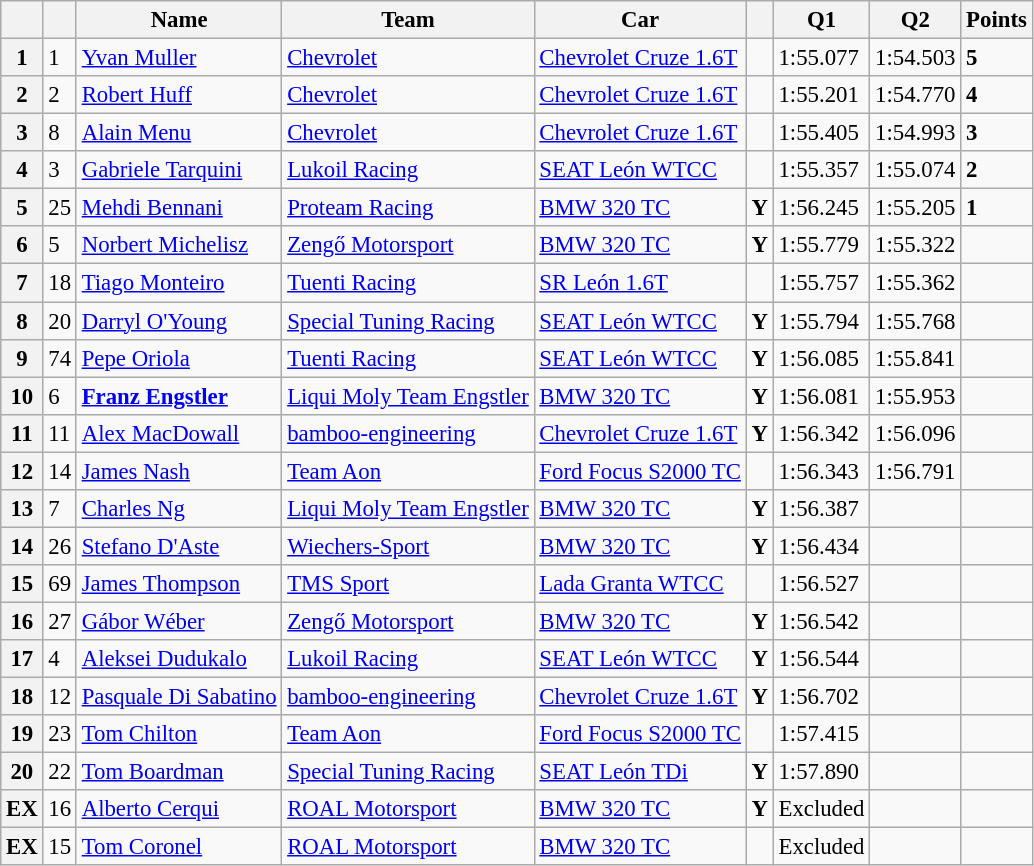<table class="wikitable sortable" style="font-size: 95%;">
<tr>
<th></th>
<th></th>
<th>Name</th>
<th>Team</th>
<th>Car</th>
<th></th>
<th>Q1</th>
<th>Q2</th>
<th>Points</th>
</tr>
<tr>
<th>1</th>
<td>1</td>
<td> <a href='#'>Yvan Muller</a></td>
<td><a href='#'>Chevrolet</a></td>
<td><a href='#'>Chevrolet Cruze 1.6T</a></td>
<td></td>
<td>1:55.077</td>
<td>1:54.503</td>
<td><strong>5</strong></td>
</tr>
<tr>
<th>2</th>
<td>2</td>
<td> <a href='#'>Robert Huff</a></td>
<td><a href='#'>Chevrolet</a></td>
<td><a href='#'>Chevrolet Cruze 1.6T</a></td>
<td></td>
<td>1:55.201</td>
<td>1:54.770</td>
<td><strong>4</strong></td>
</tr>
<tr>
<th>3</th>
<td>8</td>
<td> <a href='#'>Alain Menu</a></td>
<td><a href='#'>Chevrolet</a></td>
<td><a href='#'>Chevrolet Cruze 1.6T</a></td>
<td></td>
<td>1:55.405</td>
<td>1:54.993</td>
<td><strong>3</strong></td>
</tr>
<tr>
<th>4</th>
<td>3</td>
<td> <a href='#'>Gabriele Tarquini</a></td>
<td><a href='#'>Lukoil Racing</a></td>
<td><a href='#'>SEAT León WTCC</a></td>
<td></td>
<td>1:55.357</td>
<td>1:55.074</td>
<td><strong>2</strong></td>
</tr>
<tr>
<th>5</th>
<td>25</td>
<td> <a href='#'>Mehdi Bennani</a></td>
<td><a href='#'>Proteam Racing</a></td>
<td><a href='#'>BMW 320 TC</a></td>
<td align=center><strong><span>Y</span></strong></td>
<td>1:56.245</td>
<td>1:55.205</td>
<td><strong>1</strong></td>
</tr>
<tr>
<th>6</th>
<td>5</td>
<td> <a href='#'>Norbert Michelisz</a></td>
<td><a href='#'>Zengő Motorsport</a></td>
<td><a href='#'>BMW 320 TC</a></td>
<td align=center><strong><span>Y</span></strong></td>
<td>1:55.779</td>
<td>1:55.322</td>
<td></td>
</tr>
<tr>
<th>7</th>
<td>18</td>
<td> <a href='#'>Tiago Monteiro</a></td>
<td><a href='#'>Tuenti Racing</a></td>
<td><a href='#'>SR León 1.6T</a></td>
<td></td>
<td>1:55.757</td>
<td>1:55.362</td>
<td></td>
</tr>
<tr>
<th>8</th>
<td>20</td>
<td> <a href='#'>Darryl O'Young</a></td>
<td><a href='#'>Special Tuning Racing</a></td>
<td><a href='#'>SEAT León WTCC</a></td>
<td align=center><strong><span>Y</span></strong></td>
<td>1:55.794</td>
<td>1:55.768</td>
<td></td>
</tr>
<tr>
<th>9</th>
<td>74</td>
<td> <a href='#'>Pepe Oriola</a></td>
<td><a href='#'>Tuenti Racing</a></td>
<td><a href='#'>SEAT León WTCC</a></td>
<td align=center><strong><span>Y</span></strong></td>
<td>1:56.085</td>
<td>1:55.841</td>
<td></td>
</tr>
<tr>
<th>10</th>
<td>6</td>
<td> <strong><a href='#'>Franz Engstler</a></strong></td>
<td><a href='#'>Liqui Moly Team Engstler</a></td>
<td><a href='#'>BMW 320 TC</a></td>
<td align=center><strong><span>Y</span></strong></td>
<td>1:56.081</td>
<td>1:55.953</td>
<td></td>
</tr>
<tr>
<th>11</th>
<td>11</td>
<td> <a href='#'>Alex MacDowall</a></td>
<td><a href='#'>bamboo-engineering</a></td>
<td><a href='#'>Chevrolet Cruze 1.6T</a></td>
<td align=center><strong><span>Y</span></strong></td>
<td>1:56.342</td>
<td>1:56.096</td>
<td></td>
</tr>
<tr>
<th>12</th>
<td>14</td>
<td> <a href='#'>James Nash</a></td>
<td><a href='#'>Team Aon</a></td>
<td><a href='#'>Ford Focus S2000 TC</a></td>
<td></td>
<td>1:56.343</td>
<td>1:56.791</td>
<td></td>
</tr>
<tr>
<th>13</th>
<td>7</td>
<td> <a href='#'>Charles Ng</a></td>
<td><a href='#'>Liqui Moly Team Engstler</a></td>
<td><a href='#'>BMW 320 TC</a></td>
<td align=center><strong><span>Y</span></strong></td>
<td>1:56.387</td>
<td></td>
<td></td>
</tr>
<tr>
<th>14</th>
<td>26</td>
<td> <a href='#'>Stefano D'Aste</a></td>
<td><a href='#'>Wiechers-Sport</a></td>
<td><a href='#'>BMW 320 TC</a></td>
<td align=center><strong><span>Y</span></strong></td>
<td>1:56.434</td>
<td></td>
<td></td>
</tr>
<tr>
<th>15</th>
<td>69</td>
<td> <a href='#'>James Thompson</a></td>
<td><a href='#'>TMS Sport</a></td>
<td><a href='#'>Lada Granta WTCC</a></td>
<td></td>
<td>1:56.527</td>
<td></td>
<td></td>
</tr>
<tr>
<th>16</th>
<td>27</td>
<td> <a href='#'>Gábor Wéber</a></td>
<td><a href='#'>Zengő Motorsport</a></td>
<td><a href='#'>BMW 320 TC</a></td>
<td align=center><strong><span>Y</span></strong></td>
<td>1:56.542</td>
<td></td>
<td></td>
</tr>
<tr>
<th>17</th>
<td>4</td>
<td> <a href='#'>Aleksei Dudukalo</a></td>
<td><a href='#'>Lukoil Racing</a></td>
<td><a href='#'>SEAT León WTCC</a></td>
<td align=center><strong><span>Y</span></strong></td>
<td>1:56.544</td>
<td></td>
<td></td>
</tr>
<tr>
<th>18</th>
<td>12</td>
<td> <a href='#'>Pasquale Di Sabatino</a></td>
<td><a href='#'>bamboo-engineering</a></td>
<td><a href='#'>Chevrolet Cruze 1.6T</a></td>
<td align=center><strong><span>Y</span></strong></td>
<td>1:56.702</td>
<td></td>
<td></td>
</tr>
<tr>
<th>19</th>
<td>23</td>
<td> <a href='#'>Tom Chilton</a></td>
<td><a href='#'>Team Aon</a></td>
<td><a href='#'>Ford Focus S2000 TC</a></td>
<td></td>
<td>1:57.415</td>
<td></td>
<td></td>
</tr>
<tr>
<th>20</th>
<td>22</td>
<td> <a href='#'>Tom Boardman</a></td>
<td><a href='#'>Special Tuning Racing</a></td>
<td><a href='#'>SEAT León TDi</a></td>
<td align=center><strong><span>Y</span></strong></td>
<td>1:57.890</td>
<td></td>
<td></td>
</tr>
<tr>
<th>EX</th>
<td>16</td>
<td> <a href='#'>Alberto Cerqui</a></td>
<td><a href='#'>ROAL Motorsport</a></td>
<td><a href='#'>BMW 320 TC</a></td>
<td align=center><strong><span>Y</span></strong></td>
<td>Excluded</td>
<td></td>
<td></td>
</tr>
<tr>
<th>EX</th>
<td>15</td>
<td> <a href='#'>Tom Coronel</a></td>
<td><a href='#'>ROAL Motorsport</a></td>
<td><a href='#'>BMW 320 TC</a></td>
<td></td>
<td>Excluded</td>
<td></td>
<td></td>
</tr>
</table>
